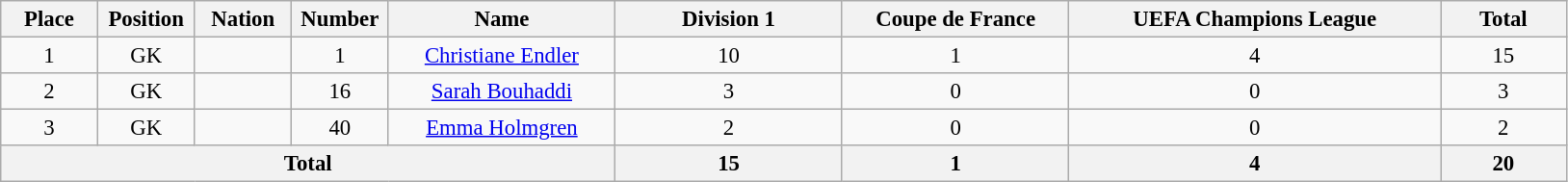<table class="wikitable" style="font-size: 95%; text-align: center;">
<tr>
<th width=60>Place</th>
<th width=60>Position</th>
<th width=60>Nation</th>
<th width=60>Number</th>
<th width=150>Name</th>
<th width=150>Division 1</th>
<th width=150>Coupe de France</th>
<th width=250>UEFA Champions League</th>
<th width=80>Total</th>
</tr>
<tr>
<td>1</td>
<td>GK</td>
<td></td>
<td>1</td>
<td><a href='#'>Christiane Endler</a></td>
<td>10</td>
<td>1</td>
<td>4</td>
<td>15</td>
</tr>
<tr>
<td>2</td>
<td>GK</td>
<td></td>
<td>16</td>
<td><a href='#'>Sarah Bouhaddi</a></td>
<td>3</td>
<td>0</td>
<td>0</td>
<td>3</td>
</tr>
<tr>
<td>3</td>
<td>GK</td>
<td></td>
<td>40</td>
<td><a href='#'>Emma Holmgren</a></td>
<td>2</td>
<td>0</td>
<td>0</td>
<td>2</td>
</tr>
<tr>
<th colspan=5>Total</th>
<th>15</th>
<th>1</th>
<th>4</th>
<th>20</th>
</tr>
</table>
